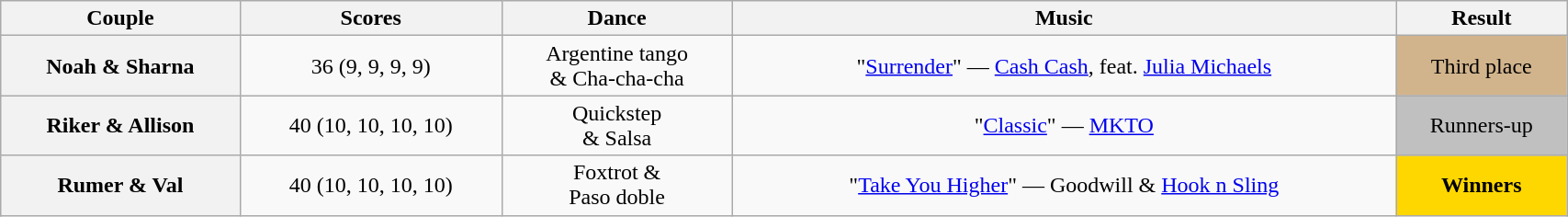<table class="wikitable sortable" style="text-align:center; width:90%">
<tr>
<th scope="col">Couple</th>
<th scope="col">Scores</th>
<th scope="col" class="unsortable">Dance</th>
<th scope="col" class="unsortable">Music</th>
<th scope="col" class="unsortable">Result</th>
</tr>
<tr>
<th scope="row">Noah & Sharna</th>
<td>36 (9, 9, 9, 9)</td>
<td>Argentine tango<br>& Cha-cha-cha</td>
<td>"<a href='#'>Surrender</a>" — <a href='#'>Cash Cash</a>, feat. <a href='#'>Julia Michaels</a></td>
<td bgcolor=tan>Third place</td>
</tr>
<tr>
<th scope="row">Riker & Allison</th>
<td>40 (10, 10, 10, 10)</td>
<td>Quickstep<br>& Salsa</td>
<td>"<a href='#'>Classic</a>" — <a href='#'>MKTO</a></td>
<td bgcolor=silver>Runners-up</td>
</tr>
<tr>
<th scope="row">Rumer & Val</th>
<td>40 (10, 10, 10, 10)</td>
<td>Foxtrot &<br>Paso doble</td>
<td>"<a href='#'>Take You Higher</a>" — Goodwill & <a href='#'>Hook n Sling</a></td>
<td bgcolor=gold><strong>Winners</strong></td>
</tr>
</table>
